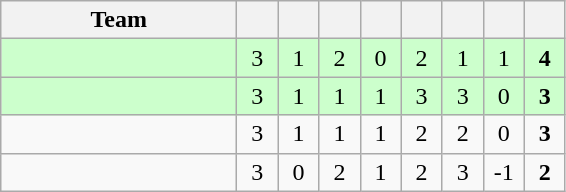<table class="wikitable" style="text-align:center">
<tr>
<th width=150>Team</th>
<th width=20></th>
<th width=20></th>
<th width=20></th>
<th width=20></th>
<th width=20></th>
<th width=20></th>
<th width=20></th>
<th width=20></th>
</tr>
<tr style="background:#cfc;">
<td align="left"></td>
<td>3</td>
<td>1</td>
<td>2</td>
<td>0</td>
<td>2</td>
<td>1</td>
<td>1</td>
<td><strong>4</strong></td>
</tr>
<tr style="background:#cfc;">
<td align="left"></td>
<td>3</td>
<td>1</td>
<td>1</td>
<td>1</td>
<td>3</td>
<td>3</td>
<td>0</td>
<td><strong>3</strong></td>
</tr>
<tr>
<td align="left"></td>
<td>3</td>
<td>1</td>
<td>1</td>
<td>1</td>
<td>2</td>
<td>2</td>
<td>0</td>
<td><strong>3</strong></td>
</tr>
<tr>
<td align="left"></td>
<td>3</td>
<td>0</td>
<td>2</td>
<td>1</td>
<td>2</td>
<td>3</td>
<td>-1</td>
<td><strong>2</strong></td>
</tr>
</table>
